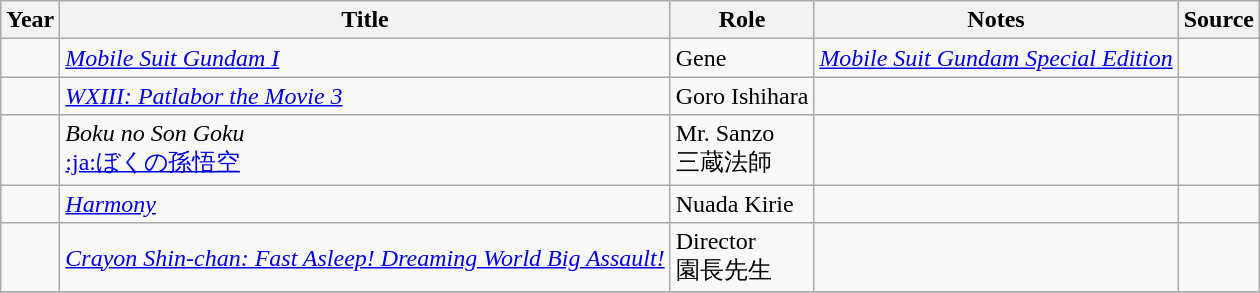<table class="wikitable sortable plainrowheaders">
<tr>
<th>Year</th>
<th>Title</th>
<th>Role</th>
<th class="unsortable">Notes</th>
<th class="unsortable">Source</th>
</tr>
<tr>
<td></td>
<td><em><a href='#'>Mobile Suit Gundam I</a></em></td>
<td>Gene</td>
<td><em><a href='#'>Mobile Suit Gundam Special Edition</a></em></td>
<td></td>
</tr>
<tr>
<td></td>
<td><em><a href='#'>WXIII: Patlabor the Movie 3</a></em></td>
<td>Goro Ishihara</td>
<td></td>
<td></td>
</tr>
<tr>
<td></td>
<td><em>Boku no Son Goku</em><br><a href='#'>:ja:ぼくの孫悟空</a></td>
<td>Mr. Sanzo<br>三蔵法師</td>
<td></td>
<td></td>
</tr>
<tr>
<td></td>
<td><em><a href='#'>Harmony</a></em></td>
<td>Nuada Kirie</td>
<td></td>
<td></td>
</tr>
<tr>
<td></td>
<td><em><a href='#'>Crayon Shin-chan: Fast Asleep! Dreaming World Big Assault!</a></em></td>
<td>Director<br>園長先生</td>
<td></td>
<td></td>
</tr>
<tr>
</tr>
</table>
